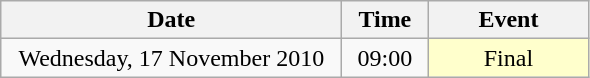<table class = "wikitable" style="text-align:center;">
<tr>
<th width=220>Date</th>
<th width=50>Time</th>
<th width=100>Event</th>
</tr>
<tr>
<td>Wednesday, 17 November 2010</td>
<td>09:00</td>
<td bgcolor=ffffcc>Final</td>
</tr>
</table>
